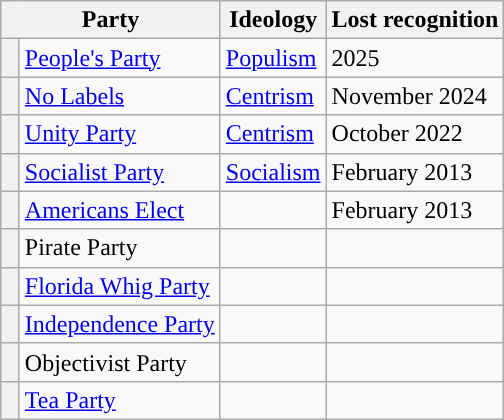<table class="wikitable sortable">
<tr>
<th colspan=2>Party</th>
<th class=unsortable>Ideology</th>
<th>Lost recognition</th>
</tr>
<tr>
<th width=5px style="background-color: "></th>
<td><a href='#'>People's Party</a></td>
<td><a href='#'>Populism</a></td>
<td>2025</td>
</tr>
<tr>
<th width=5px style="background-color: "></th>
<td><a href='#'>No Labels</a></td>
<td><a href='#'>Centrism</a></td>
<td>November 2024</td>
</tr>
<tr>
<th width=5px style="background-color: "></th>
<td><a href='#'>Unity Party</a></td>
<td><a href='#'>Centrism</a></td>
<td>October 2022</td>
</tr>
<tr>
<th width=5px style="background-color: "></th>
<td><a href='#'>Socialist Party</a></td>
<td><a href='#'>Socialism</a></td>
<td>February 2013</td>
</tr>
<tr>
<th width=5px style="background-color: "></th>
<td><a href='#'>Americans Elect</a></td>
<td></td>
<td>February 2013</td>
</tr>
<tr>
<th width=5px></th>
<td>Pirate Party</td>
<td></td>
<td></td>
</tr>
<tr>
<th width=5px></th>
<td><a href='#'>Florida Whig Party</a></td>
<td></td>
<td></td>
</tr>
<tr>
<th width=5px></th>
<td><a href='#'>Independence Party</a></td>
<td></td>
<td></td>
</tr>
<tr>
<th width=5px></th>
<td>Objectivist Party</td>
<td></td>
<td></td>
</tr>
<tr>
<th width=5px></th>
<td><a href='#'>Tea Party</a></td>
<td></td>
<td></td>
</tr>
</table>
